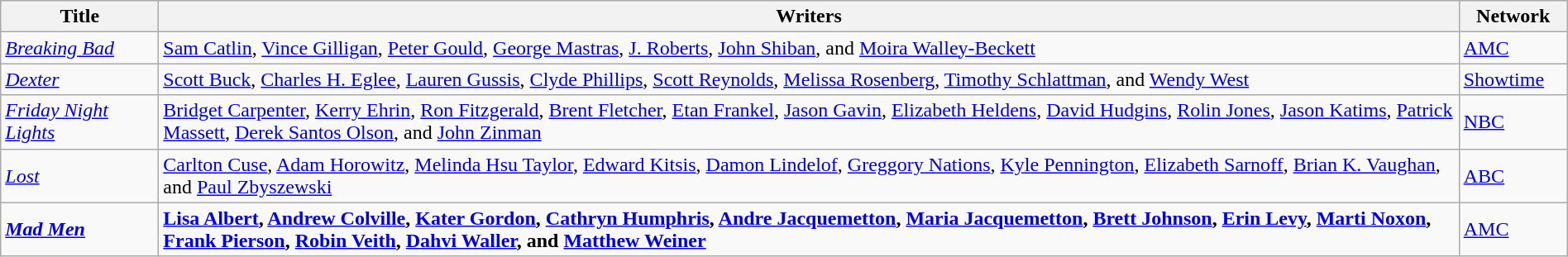<table class="wikitable" style="width:100%;">
<tr>
<th style="width:120px;">Title</th>
<th>Writers</th>
<th style="width:80px;">Network</th>
</tr>
<tr>
<td><em><a href='#'>Breaking Bad</a></em></td>
<td><a href='#'>Sam Catlin</a>, <a href='#'>Vince Gilligan</a>, <a href='#'>Peter Gould</a>, <a href='#'>George Mastras</a>, <a href='#'>J. Roberts</a>, <a href='#'>John Shiban</a>, and <a href='#'>Moira Walley-Beckett</a></td>
<td><a href='#'>AMC</a></td>
</tr>
<tr>
<td><em><a href='#'>Dexter</a></em></td>
<td><a href='#'>Scott Buck</a>, <a href='#'>Charles H. Eglee</a>, <a href='#'>Lauren Gussis</a>, <a href='#'>Clyde Phillips</a>, <a href='#'>Scott Reynolds</a>, <a href='#'>Melissa Rosenberg</a>, <a href='#'>Timothy Schlattman</a>, and <a href='#'>Wendy West</a></td>
<td><a href='#'>Showtime</a></td>
</tr>
<tr>
<td><em><a href='#'>Friday Night Lights</a></em></td>
<td><a href='#'>Bridget Carpenter</a>, <a href='#'>Kerry Ehrin</a>, <a href='#'>Ron Fitzgerald</a>, <a href='#'>Brent Fletcher</a>, <a href='#'>Etan Frankel</a>, <a href='#'>Jason Gavin</a>, <a href='#'>Elizabeth Heldens</a>, <a href='#'>David Hudgins</a>, <a href='#'>Rolin Jones</a>, <a href='#'>Jason Katims</a>, <a href='#'>Patrick Massett</a>, <a href='#'>Derek Santos Olson</a>, and <a href='#'>John Zinman</a></td>
<td><a href='#'>NBC</a></td>
</tr>
<tr>
<td><em><a href='#'>Lost</a></em></td>
<td><a href='#'>Carlton Cuse</a>, <a href='#'>Adam Horowitz</a>, <a href='#'>Melinda Hsu Taylor</a>, <a href='#'>Edward Kitsis</a>, <a href='#'>Damon Lindelof</a>, <a href='#'>Greggory Nations</a>, <a href='#'>Kyle Pennington</a>, <a href='#'>Elizabeth Sarnoff</a>, <a href='#'>Brian K. Vaughan</a>, and <a href='#'>Paul Zbyszewski</a></td>
<td><a href='#'>ABC</a></td>
</tr>
<tr>
<td><strong><em><a href='#'>Mad Men</a></em></strong></td>
<td><strong><a href='#'>Lisa Albert</a>, <a href='#'>Andrew Colville</a>, <a href='#'>Kater Gordon</a>, <a href='#'>Cathryn Humphris</a>, <a href='#'>Andre Jacquemetton</a>, <a href='#'>Maria Jacquemetton</a>, <a href='#'>Brett Johnson</a>, <a href='#'>Erin Levy</a>, <a href='#'>Marti Noxon</a>, <a href='#'>Frank Pierson</a>, <a href='#'>Robin Veith</a>, <a href='#'>Dahvi Waller</a>, and <a href='#'>Matthew Weiner</a></strong></td>
<td><a href='#'>AMC</a></td>
</tr>
</table>
